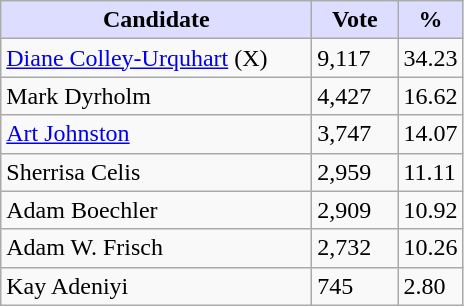<table class="wikitable">
<tr>
<th style="background:#ddf; width:200px;">Candidate</th>
<th style="background:#ddf; width:50px;">Vote</th>
<th style="background:#ddf; width:30px;">%</th>
</tr>
<tr>
<td><a href='#'>Diane Colley-Urquhart</a> (X)</td>
<td>9,117</td>
<td>34.23</td>
</tr>
<tr>
<td>Mark Dyrholm</td>
<td>4,427</td>
<td>16.62</td>
</tr>
<tr>
<td><a href='#'>Art Johnston</a></td>
<td>3,747</td>
<td>14.07</td>
</tr>
<tr>
<td>Sherrisa Celis</td>
<td>2,959</td>
<td>11.11</td>
</tr>
<tr>
<td>Adam Boechler</td>
<td>2,909</td>
<td>10.92</td>
</tr>
<tr>
<td>Adam W. Frisch</td>
<td>2,732</td>
<td>10.26</td>
</tr>
<tr>
<td>Kay Adeniyi</td>
<td>745</td>
<td>2.80</td>
</tr>
</table>
